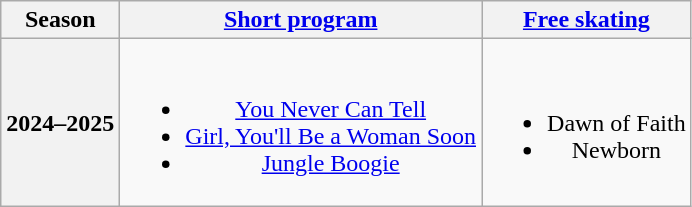<table class="wikitable" style="text-align:center">
<tr>
<th>Season</th>
<th><a href='#'>Short program</a></th>
<th><a href='#'>Free skating</a></th>
</tr>
<tr>
<th>2024–2025 <br> </th>
<td><br><ul><li><a href='#'>You Never Can Tell</a> <br> </li><li><a href='#'>Girl, You'll Be a Woman Soon</a> <br> </li><li><a href='#'>Jungle Boogie</a> <br> </li></ul></td>
<td><br><ul><li>Dawn of Faith <br> </li><li>Newborn <br> </li></ul></td>
</tr>
</table>
